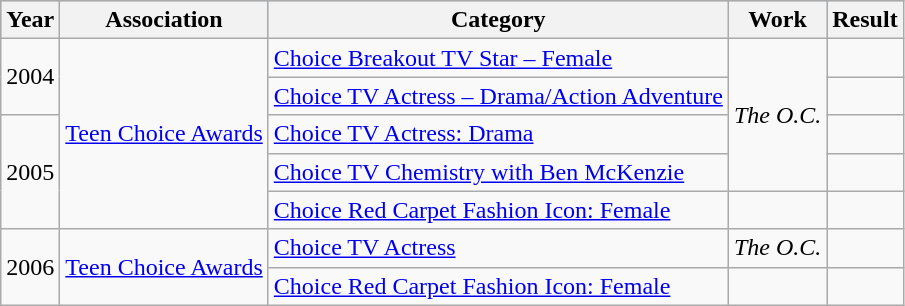<table class="wikitable">
<tr style="background:#b0c4de; text-align:center;">
<th>Year</th>
<th>Association</th>
<th>Category</th>
<th>Work</th>
<th>Result</th>
</tr>
<tr>
<td rowspan="2">2004</td>
<td rowspan="5"><a href='#'>Teen Choice Awards</a></td>
<td><a href='#'>Choice Breakout TV Star – Female</a></td>
<td rowspan=4><em>The O.C.</em></td>
<td></td>
</tr>
<tr>
<td><a href='#'>Choice TV Actress – Drama/Action Adventure</a></td>
<td></td>
</tr>
<tr>
<td rowspan="3">2005</td>
<td><a href='#'>Choice TV Actress: Drama</a></td>
<td></td>
</tr>
<tr>
<td><a href='#'>Choice TV Chemistry with Ben McKenzie</a></td>
<td></td>
</tr>
<tr>
<td><a href='#'>Choice Red Carpet Fashion Icon: Female</a></td>
<td></td>
<td></td>
</tr>
<tr>
<td rowspan="2">2006</td>
<td rowspan="2"><a href='#'>Teen Choice Awards</a></td>
<td><a href='#'>Choice TV Actress</a></td>
<td><em>The O.C.</em></td>
<td></td>
</tr>
<tr>
<td><a href='#'>Choice Red Carpet Fashion Icon: Female</a></td>
<td></td>
<td></td>
</tr>
</table>
